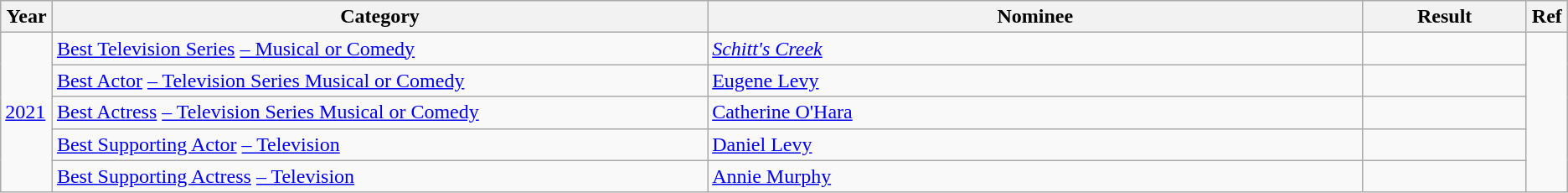<table class="wikitable">
<tr>
<th width=3%>Year</th>
<th width=40%>Category</th>
<th width=40%>Nominee</th>
<th width=10%>Result</th>
<th width=2%>Ref</th>
</tr>
<tr>
<td rowspan="5"><a href='#'>2021</a></td>
<td><a href='#'>Best Television Series</a> <a href='#'>– Musical or Comedy</a></td>
<td><em><a href='#'>Schitt's Creek</a></em></td>
<td></td>
<td rowspan="5"></td>
</tr>
<tr>
<td><a href='#'>Best Actor</a> <a href='#'>– Television Series Musical or Comedy</a></td>
<td><a href='#'>Eugene Levy</a></td>
<td></td>
</tr>
<tr>
<td><a href='#'>Best Actress</a> <a href='#'>– Television Series Musical or Comedy</a></td>
<td><a href='#'>Catherine O'Hara</a></td>
<td></td>
</tr>
<tr>
<td><a href='#'>Best Supporting Actor</a> <a href='#'>– Television</a></td>
<td><a href='#'>Daniel Levy</a></td>
<td></td>
</tr>
<tr>
<td><a href='#'>Best Supporting Actress</a> <a href='#'>– Television</a></td>
<td><a href='#'>Annie Murphy</a></td>
<td></td>
</tr>
</table>
